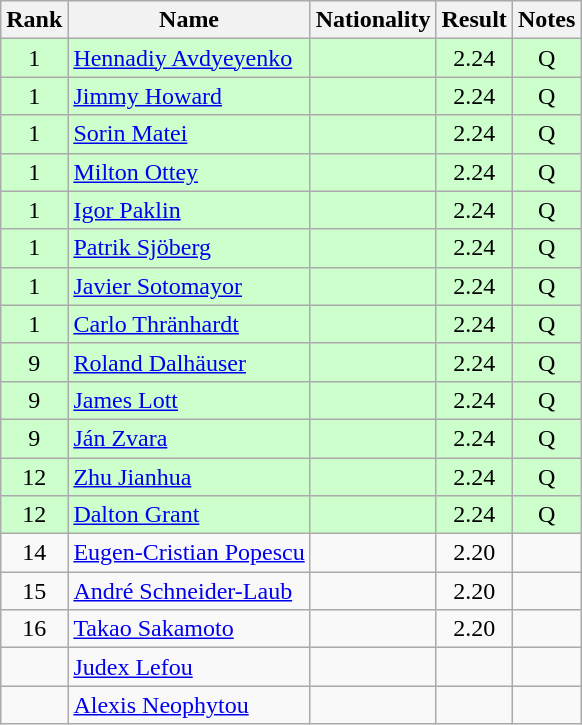<table class="wikitable sortable" style="text-align:center">
<tr>
<th>Rank</th>
<th>Name</th>
<th>Nationality</th>
<th>Result</th>
<th>Notes</th>
</tr>
<tr bgcolor=ccffcc>
<td>1</td>
<td align="left"><a href='#'>Hennadiy Avdyeyenko</a></td>
<td align=left></td>
<td>2.24</td>
<td>Q</td>
</tr>
<tr bgcolor=ccffcc>
<td>1</td>
<td align="left"><a href='#'>Jimmy Howard</a></td>
<td align=left></td>
<td>2.24</td>
<td>Q</td>
</tr>
<tr bgcolor=ccffcc>
<td>1</td>
<td align="left"><a href='#'>Sorin Matei</a></td>
<td align=left></td>
<td>2.24</td>
<td>Q</td>
</tr>
<tr bgcolor=ccffcc>
<td>1</td>
<td align="left"><a href='#'>Milton Ottey</a></td>
<td align=left></td>
<td>2.24</td>
<td>Q</td>
</tr>
<tr bgcolor=ccffcc>
<td>1</td>
<td align="left"><a href='#'>Igor Paklin</a></td>
<td align=left></td>
<td>2.24</td>
<td>Q</td>
</tr>
<tr bgcolor=ccffcc>
<td>1</td>
<td align="left"><a href='#'>Patrik Sjöberg</a></td>
<td align=left></td>
<td>2.24</td>
<td>Q</td>
</tr>
<tr bgcolor=ccffcc>
<td>1</td>
<td align="left"><a href='#'>Javier Sotomayor</a></td>
<td align=left></td>
<td>2.24</td>
<td>Q</td>
</tr>
<tr bgcolor=ccffcc>
<td>1</td>
<td align="left"><a href='#'>Carlo Thränhardt</a></td>
<td align=left></td>
<td>2.24</td>
<td>Q</td>
</tr>
<tr bgcolor=ccffcc>
<td>9</td>
<td align="left"><a href='#'>Roland Dalhäuser</a></td>
<td align=left></td>
<td>2.24</td>
<td>Q</td>
</tr>
<tr bgcolor=ccffcc>
<td>9</td>
<td align="left"><a href='#'>James Lott</a></td>
<td align=left></td>
<td>2.24</td>
<td>Q</td>
</tr>
<tr bgcolor=ccffcc>
<td>9</td>
<td align="left"><a href='#'>Ján Zvara</a></td>
<td align=left></td>
<td>2.24</td>
<td>Q</td>
</tr>
<tr bgcolor=ccffcc>
<td>12</td>
<td align="left"><a href='#'>Zhu Jianhua</a></td>
<td align=left></td>
<td>2.24</td>
<td>Q</td>
</tr>
<tr bgcolor=ccffcc>
<td>12</td>
<td align="left"><a href='#'>Dalton Grant</a></td>
<td align=left></td>
<td>2.24</td>
<td>Q</td>
</tr>
<tr>
<td>14</td>
<td align="left"><a href='#'>Eugen-Cristian Popescu</a></td>
<td align=left></td>
<td>2.20</td>
<td></td>
</tr>
<tr>
<td>15</td>
<td align="left"><a href='#'>André Schneider-Laub</a></td>
<td align=left></td>
<td>2.20</td>
<td></td>
</tr>
<tr>
<td>16</td>
<td align="left"><a href='#'>Takao Sakamoto</a></td>
<td align=left></td>
<td>2.20</td>
<td></td>
</tr>
<tr>
<td></td>
<td align="left"><a href='#'>Judex Lefou</a></td>
<td align=left></td>
<td></td>
<td></td>
</tr>
<tr>
<td></td>
<td align="left"><a href='#'>Alexis Neophytou</a></td>
<td align=left></td>
<td></td>
<td></td>
</tr>
</table>
